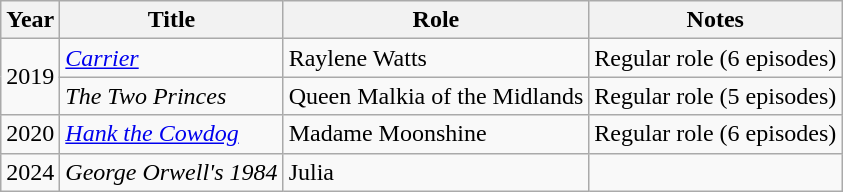<table class="wikitable sortable">
<tr>
<th>Year</th>
<th>Title</th>
<th>Role</th>
<th class="unsortable">Notes</th>
</tr>
<tr>
<td rowspan=2>2019</td>
<td><em><a href='#'>Carrier</a></em></td>
<td>Raylene Watts</td>
<td>Regular role (6 episodes)</td>
</tr>
<tr>
<td><em>The Two Princes</em></td>
<td>Queen Malkia of the Midlands</td>
<td>Regular role (5 episodes)</td>
</tr>
<tr>
<td>2020</td>
<td><em><a href='#'>Hank the Cowdog</a></em></td>
<td>Madame Moonshine</td>
<td>Regular role (6 episodes)</td>
</tr>
<tr>
<td>2024</td>
<td><em>George Orwell's 1984</em></td>
<td>Julia</td>
<td></td>
</tr>
</table>
